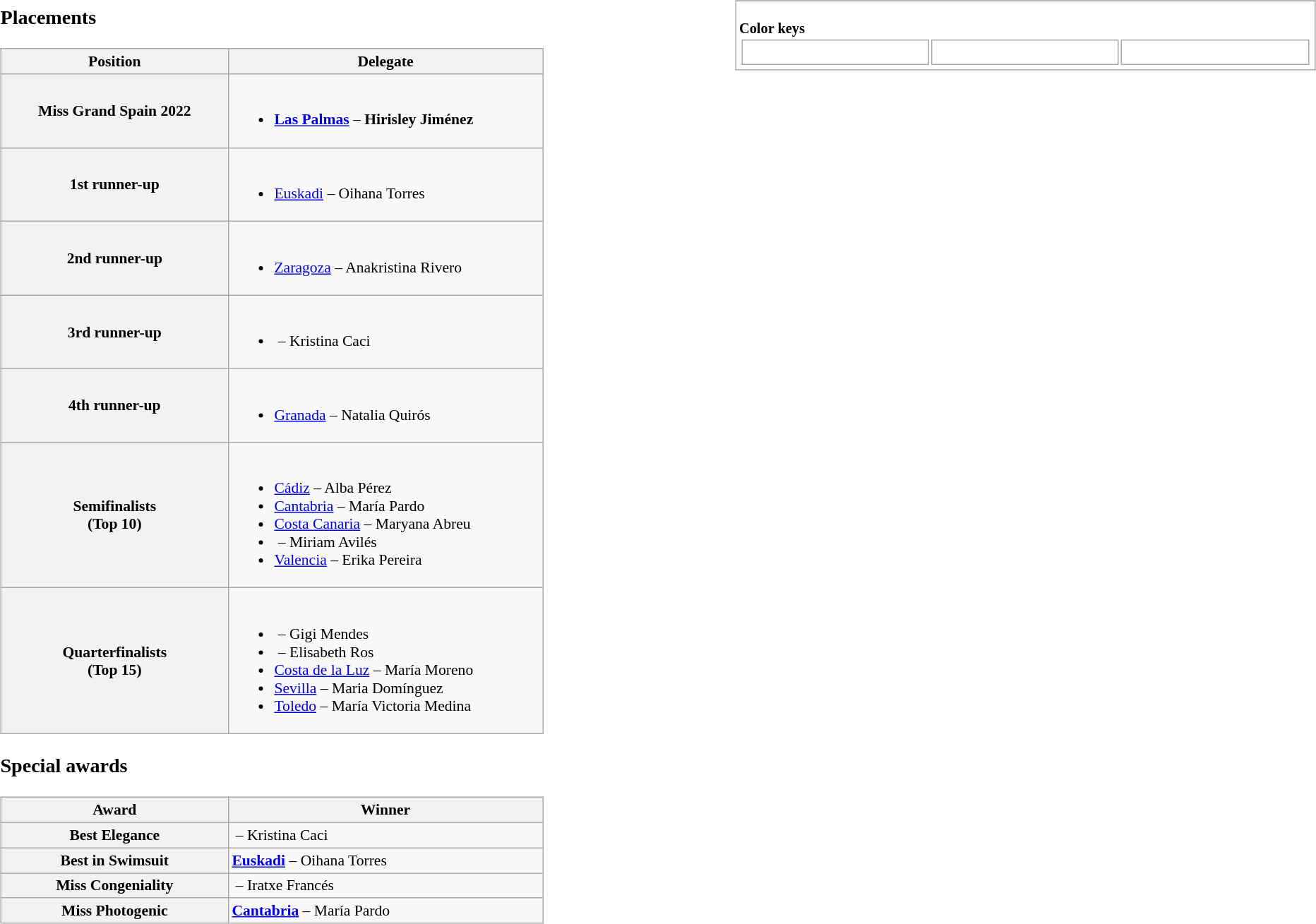<table>
<tr>
<td valign="top" width=55%><br><h3>Placements</h3><table class="wikitable" style="font-size: 90%">
<tr>
<th width=208>Position</th>
<th width=290>Delegate</th>
</tr>
<tr>
<th>Miss Grand Spain 2022</th>
<td><br><ul><li> <strong><a href='#'>Las Palmas</a></strong> – <strong>Hirisley Jiménez</strong></li></ul></td>
</tr>
<tr>
<th>1st runner-up</th>
<td><br><ul><li> <a href='#'>Euskadi</a> – Oihana Torres</li></ul></td>
</tr>
<tr>
<th>2nd runner-up</th>
<td><br><ul><li> <a href='#'>Zaragoza</a> – Anakristina Rivero</li></ul></td>
</tr>
<tr>
<th>3rd runner-up</th>
<td><br><ul><li> – Kristina Caci</li></ul></td>
</tr>
<tr>
<th>4th runner-up</th>
<td><br><ul><li> <a href='#'>Granada</a> – Natalia Quirós</li></ul></td>
</tr>
<tr>
<th>Semifinalists<br>(Top 10)</th>
<td><br><ul><li> <a href='#'>Cádiz</a> – Alba Pérez</li><li> <a href='#'>Cantabria</a> – María Pardo</li><li> <a href='#'>Costa Canaria</a> – Maryana Abreu</li><li> – Miriam Avilés</li><li><a href='#'>Valencia</a> – Erika Pereira</li></ul></td>
</tr>
<tr>
<th>Quarterfinalists<br>(Top 15)</th>
<td><br><ul><li> – Gigi Mendes</li><li> – Elisabeth Ros</li><li><a href='#'>Costa de la Luz</a> – María Moreno</li><li><a href='#'>Sevilla</a> – Maria Domínguez</li><li><a href='#'>Toledo</a> – María Victoria Medina</li></ul></td>
</tr>
</table>
<h3>Special awards</h3><table class="wikitable" style="font-size: 90%">
<tr>
<th width=208px>Award</th>
<th width=290px>Winner</th>
</tr>
<tr>
<th>Best Elegance</th>
<td><strong></strong> – Kristina Caci</td>
</tr>
<tr>
<th>Best in Swimsuit</th>
<td> <strong><a href='#'>Euskadi</a></strong> – Oihana Torres</td>
</tr>
<tr>
<th>Miss Congeniality</th>
<td><strong></strong> – Iratxe Francés</td>
</tr>
<tr>
<th>Miss Photogenic</th>
<td> <strong><a href='#'>Cantabria</a></strong> – María Pardo</td>
</tr>
</table>
</td>
<td valign="top" width=600px><br><table class="wikitable" border="none" style="font-size: 85%">
<tr>
</tr>
<tr>
<td bgcolor=white><br>
<strong>Color keys</strong><table>
<tr>
<td valign="top" width=170px><br>

</td>
<td valign="top" width=170px><br>

</td>
<td valign="top" width=170px><br>

</td>
</tr>
</table>
</td>
</tr>
</table>
</td>
</tr>
</table>
